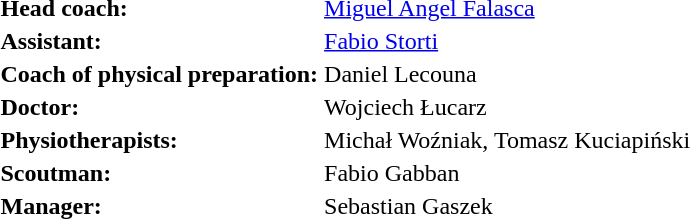<table>
<tr>
<td><strong>Head coach:</strong></td>
<td><a href='#'>Miguel Angel Falasca</a></td>
</tr>
<tr>
<td><strong>Assistant:</strong></td>
<td><a href='#'>Fabio Storti</a></td>
</tr>
<tr>
<td><strong>Coach of physical preparation:</strong></td>
<td>Daniel Lecouna</td>
</tr>
<tr>
<td><strong>Doctor:</strong></td>
<td>Wojciech Łucarz</td>
</tr>
<tr>
<td><strong>Physiotherapists:</strong></td>
<td>Michał Woźniak, Tomasz Kuciapiński</td>
</tr>
<tr>
<td><strong>Scoutman:</strong></td>
<td>Fabio Gabban</td>
</tr>
<tr>
<td><strong>Manager:</strong></td>
<td>Sebastian Gaszek</td>
</tr>
</table>
